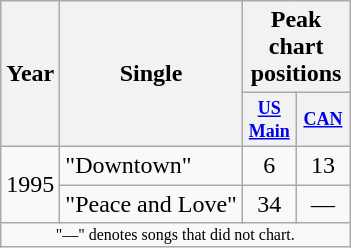<table class="wikitable">
<tr>
<th rowspan="2">Year</th>
<th rowspan="2">Single</th>
<th colspan="2">Peak chart positions</th>
</tr>
<tr>
<th style="width:2.5em;font-size:75%"><a href='#'>US Main</a><br></th>
<th style="width:2.5em;font-size:75%"><a href='#'>CAN</a><br></th>
</tr>
<tr>
<td rowspan="2">1995</td>
<td>"Downtown"</td>
<td style="text-align:center;">6</td>
<td style="text-align:center;">13</td>
</tr>
<tr>
<td>"Peace and Love"</td>
<td style="text-align:center;">34</td>
<td style="text-align:center;">—</td>
</tr>
<tr>
<td colspan="30" style="text-align:center; font-size:8pt;">"—" denotes songs that did not chart.</td>
</tr>
</table>
